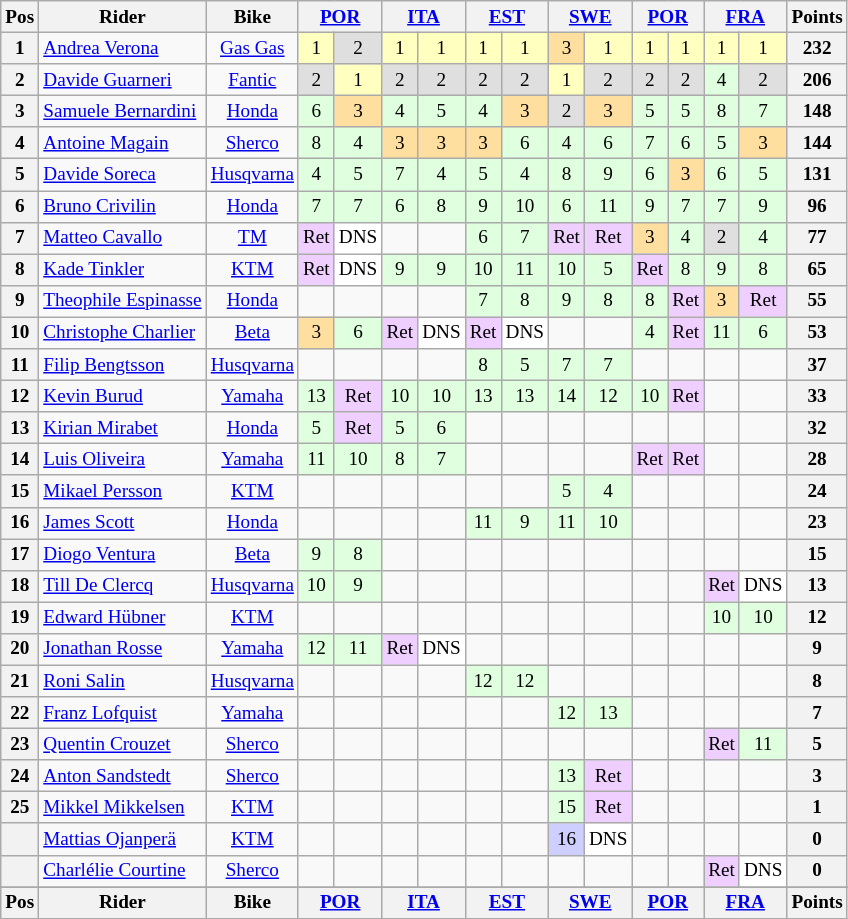<table class="wikitable" style="font-size: 80%; text-align:center">
<tr valign="top">
<th valign="middle">Pos</th>
<th valign="middle">Rider</th>
<th valign="middle">Bike</th>
<th colspan=2><a href='#'>POR</a><br></th>
<th colspan=2><a href='#'>ITA</a><br></th>
<th colspan=2><a href='#'>EST</a><br></th>
<th colspan=2><a href='#'>SWE</a><br></th>
<th colspan=2><a href='#'>POR</a><br></th>
<th colspan=2><a href='#'>FRA</a><br></th>
<th valign="middle">Points</th>
</tr>
<tr>
<th>1</th>
<td align=left> <a href='#'>Andrea Verona</a></td>
<td><a href='#'>Gas Gas</a></td>
<td style="background:#ffffbf;">1</td>
<td style="background:#dfdfdf;">2</td>
<td style="background:#ffffbf;">1</td>
<td style="background:#ffffbf;">1</td>
<td style="background:#ffffbf;">1</td>
<td style="background:#ffffbf;">1</td>
<td style="background:#ffdf9f;">3</td>
<td style="background:#ffffbf;">1</td>
<td style="background:#ffffbf;">1</td>
<td style="background:#ffffbf;">1</td>
<td style="background:#ffffbf;">1</td>
<td style="background:#ffffbf;">1</td>
<th>232</th>
</tr>
<tr>
<th>2</th>
<td align=left> <a href='#'>Davide Guarneri</a></td>
<td><a href='#'>Fantic</a></td>
<td style="background:#dfdfdf;">2</td>
<td style="background:#ffffbf;">1</td>
<td style="background:#dfdfdf;">2</td>
<td style="background:#dfdfdf;">2</td>
<td style="background:#dfdfdf;">2</td>
<td style="background:#dfdfdf;">2</td>
<td style="background:#ffffbf;">1</td>
<td style="background:#dfdfdf;">2</td>
<td style="background:#dfdfdf;">2</td>
<td style="background:#dfdfdf;">2</td>
<td style="background:#dfffdf;">4</td>
<td style="background:#dfdfdf;">2</td>
<th>206</th>
</tr>
<tr>
<th>3</th>
<td align=left> <a href='#'>Samuele Bernardini</a></td>
<td><a href='#'>Honda</a></td>
<td style="background:#dfffdf;">6</td>
<td style="background:#ffdf9f;">3</td>
<td style="background:#dfffdf;">4</td>
<td style="background:#dfffdf;">5</td>
<td style="background:#dfffdf;">4</td>
<td style="background:#ffdf9f;">3</td>
<td style="background:#dfdfdf;">2</td>
<td style="background:#ffdf9f;">3</td>
<td style="background:#dfffdf;">5</td>
<td style="background:#dfffdf;">5</td>
<td style="background:#dfffdf;">8</td>
<td style="background:#dfffdf;">7</td>
<th>148</th>
</tr>
<tr>
<th>4</th>
<td align=left> <a href='#'>Antoine Magain</a></td>
<td><a href='#'>Sherco</a></td>
<td style="background:#dfffdf;">8</td>
<td style="background:#dfffdf;">4</td>
<td style="background:#ffdf9f;">3</td>
<td style="background:#ffdf9f;">3</td>
<td style="background:#ffdf9f;">3</td>
<td style="background:#dfffdf;">6</td>
<td style="background:#dfffdf;">4</td>
<td style="background:#dfffdf;">6</td>
<td style="background:#dfffdf;">7</td>
<td style="background:#dfffdf;">6</td>
<td style="background:#dfffdf;">5</td>
<td style="background:#ffdf9f;">3</td>
<th>144</th>
</tr>
<tr>
<th>5</th>
<td align=left> <a href='#'>Davide Soreca</a></td>
<td><a href='#'>Husqvarna</a></td>
<td style="background:#dfffdf;">4</td>
<td style="background:#dfffdf;">5</td>
<td style="background:#dfffdf;">7</td>
<td style="background:#dfffdf;">4</td>
<td style="background:#dfffdf;">5</td>
<td style="background:#dfffdf;">4</td>
<td style="background:#dfffdf;">8</td>
<td style="background:#dfffdf;">9</td>
<td style="background:#dfffdf;">6</td>
<td style="background:#ffdf9f;">3</td>
<td style="background:#dfffdf;">6</td>
<td style="background:#dfffdf;">5</td>
<th>131</th>
</tr>
<tr>
<th>6</th>
<td align=left> <a href='#'>Bruno Crivilin</a></td>
<td><a href='#'>Honda</a></td>
<td style="background:#dfffdf;">7</td>
<td style="background:#dfffdf;">7</td>
<td style="background:#dfffdf;">6</td>
<td style="background:#dfffdf;">8</td>
<td style="background:#dfffdf;">9</td>
<td style="background:#dfffdf;">10</td>
<td style="background:#dfffdf;">6</td>
<td style="background:#dfffdf;">11</td>
<td style="background:#dfffdf;">9</td>
<td style="background:#dfffdf;">7</td>
<td style="background:#dfffdf;">7</td>
<td style="background:#dfffdf;">9</td>
<th>96</th>
</tr>
<tr>
<th>7</th>
<td align=left> <a href='#'>Matteo Cavallo</a></td>
<td><a href='#'>TM</a></td>
<td style="background:#efcfff;">Ret</td>
<td style="background:#ffffff;">DNS</td>
<td></td>
<td></td>
<td style="background:#dfffdf;">6</td>
<td style="background:#dfffdf;">7</td>
<td style="background:#efcfff;">Ret</td>
<td style="background:#efcfff;">Ret</td>
<td style="background:#ffdf9f;">3</td>
<td style="background:#dfffdf;">4</td>
<td style="background:#dfdfdf;">2</td>
<td style="background:#dfffdf;">4</td>
<th>77</th>
</tr>
<tr>
<th>8</th>
<td align=left> <a href='#'>Kade Tinkler</a></td>
<td><a href='#'>KTM</a></td>
<td style="background:#efcfff;">Ret</td>
<td style="background:#ffffff;">DNS</td>
<td style="background:#dfffdf;">9</td>
<td style="background:#dfffdf;">9</td>
<td style="background:#dfffdf;">10</td>
<td style="background:#dfffdf;">11</td>
<td style="background:#dfffdf;">10</td>
<td style="background:#dfffdf;">5</td>
<td style="background:#efcfff;">Ret</td>
<td style="background:#dfffdf;">8</td>
<td style="background:#dfffdf;">9</td>
<td style="background:#dfffdf;">8</td>
<th>65</th>
</tr>
<tr>
<th>9</th>
<td align=left> <a href='#'>Theophile Espinasse</a></td>
<td><a href='#'>Honda</a></td>
<td></td>
<td></td>
<td></td>
<td></td>
<td style="background:#dfffdf;">7</td>
<td style="background:#dfffdf;">8</td>
<td style="background:#dfffdf;">9</td>
<td style="background:#dfffdf;">8</td>
<td style="background:#dfffdf;">8</td>
<td style="background:#efcfff;">Ret</td>
<td style="background:#ffdf9f;">3</td>
<td style="background:#efcfff;">Ret</td>
<th>55</th>
</tr>
<tr>
<th>10</th>
<td align=left> <a href='#'>Christophe Charlier</a></td>
<td><a href='#'>Beta</a></td>
<td style="background:#ffdf9f;">3</td>
<td style="background:#dfffdf;">6</td>
<td style="background:#efcfff;">Ret</td>
<td style="background:#ffffff;">DNS</td>
<td style="background:#efcfff;">Ret</td>
<td style="background:#ffffff;">DNS</td>
<td></td>
<td></td>
<td style="background:#dfffdf;">4</td>
<td style="background:#efcfff;">Ret</td>
<td style="background:#dfffdf;">11</td>
<td style="background:#dfffdf;">6</td>
<th>53</th>
</tr>
<tr>
<th>11</th>
<td align=left> <a href='#'>Filip Bengtsson</a></td>
<td><a href='#'>Husqvarna</a></td>
<td></td>
<td></td>
<td></td>
<td></td>
<td style="background:#dfffdf;">8</td>
<td style="background:#dfffdf;">5</td>
<td style="background:#dfffdf;">7</td>
<td style="background:#dfffdf;">7</td>
<td></td>
<td></td>
<td></td>
<td></td>
<th>37</th>
</tr>
<tr>
<th>12</th>
<td align=left> <a href='#'>Kevin Burud</a></td>
<td><a href='#'>Yamaha</a></td>
<td style="background:#dfffdf;">13</td>
<td style="background:#efcfff;">Ret</td>
<td style="background:#dfffdf;">10</td>
<td style="background:#dfffdf;">10</td>
<td style="background:#dfffdf;">13</td>
<td style="background:#dfffdf;">13</td>
<td style="background:#dfffdf;">14</td>
<td style="background:#dfffdf;">12</td>
<td style="background:#dfffdf;">10</td>
<td style="background:#efcfff;">Ret</td>
<td></td>
<td></td>
<th>33</th>
</tr>
<tr>
<th>13</th>
<td align=left> <a href='#'>Kirian Mirabet</a></td>
<td><a href='#'>Honda</a></td>
<td style="background:#dfffdf;">5</td>
<td style="background:#efcfff;">Ret</td>
<td style="background:#dfffdf;">5</td>
<td style="background:#dfffdf;">6</td>
<td></td>
<td></td>
<td></td>
<td></td>
<td></td>
<td></td>
<td></td>
<td></td>
<th>32</th>
</tr>
<tr>
<th>14</th>
<td align=left> <a href='#'>Luis Oliveira</a></td>
<td><a href='#'>Yamaha</a></td>
<td style="background:#dfffdf;">11</td>
<td style="background:#dfffdf;">10</td>
<td style="background:#dfffdf;">8</td>
<td style="background:#dfffdf;">7</td>
<td></td>
<td></td>
<td></td>
<td></td>
<td style="background:#efcfff;">Ret</td>
<td style="background:#efcfff;">Ret</td>
<td></td>
<td></td>
<th>28</th>
</tr>
<tr>
<th>15</th>
<td align=left> <a href='#'>Mikael Persson</a></td>
<td><a href='#'>KTM</a></td>
<td></td>
<td></td>
<td></td>
<td></td>
<td></td>
<td></td>
<td style="background:#dfffdf;">5</td>
<td style="background:#dfffdf;">4</td>
<td></td>
<td></td>
<td></td>
<td></td>
<th>24</th>
</tr>
<tr>
<th>16</th>
<td align=left> <a href='#'>James Scott</a></td>
<td><a href='#'>Honda</a></td>
<td></td>
<td></td>
<td></td>
<td></td>
<td style="background:#dfffdf;">11</td>
<td style="background:#dfffdf;">9</td>
<td style="background:#dfffdf;">11</td>
<td style="background:#dfffdf;">10</td>
<td></td>
<td></td>
<td></td>
<td></td>
<th>23</th>
</tr>
<tr>
<th>17</th>
<td align=left> <a href='#'>Diogo Ventura</a></td>
<td><a href='#'>Beta</a></td>
<td style="background:#dfffdf;">9</td>
<td style="background:#dfffdf;">8</td>
<td></td>
<td></td>
<td></td>
<td></td>
<td></td>
<td></td>
<td></td>
<td></td>
<td></td>
<td></td>
<th>15</th>
</tr>
<tr>
<th>18</th>
<td align=left> <a href='#'>Till De Clercq</a></td>
<td><a href='#'>Husqvarna</a></td>
<td style="background:#dfffdf;">10</td>
<td style="background:#dfffdf;">9</td>
<td></td>
<td></td>
<td></td>
<td></td>
<td></td>
<td></td>
<td></td>
<td></td>
<td style="background:#efcfff;">Ret</td>
<td style="background:#ffffff;">DNS</td>
<th>13</th>
</tr>
<tr>
<th>19</th>
<td align=left> <a href='#'>Edward Hübner</a></td>
<td><a href='#'>KTM</a></td>
<td></td>
<td></td>
<td></td>
<td></td>
<td></td>
<td></td>
<td></td>
<td></td>
<td></td>
<td></td>
<td style="background:#dfffdf;">10</td>
<td style="background:#dfffdf;">10</td>
<th>12</th>
</tr>
<tr>
<th>20</th>
<td align=left> <a href='#'>Jonathan Rosse</a></td>
<td><a href='#'>Yamaha</a></td>
<td style="background:#dfffdf;">12</td>
<td style="background:#dfffdf;">11</td>
<td style="background:#efcfff;">Ret</td>
<td style="background:#ffffff;">DNS</td>
<td></td>
<td></td>
<td></td>
<td></td>
<td></td>
<td></td>
<td></td>
<td></td>
<th>9</th>
</tr>
<tr>
<th>21</th>
<td align=left> <a href='#'>Roni Salin</a></td>
<td><a href='#'>Husqvarna</a></td>
<td></td>
<td></td>
<td></td>
<td></td>
<td style="background:#dfffdf;">12</td>
<td style="background:#dfffdf;">12</td>
<td></td>
<td></td>
<td></td>
<td></td>
<td></td>
<td></td>
<th>8</th>
</tr>
<tr>
<th>22</th>
<td align=left> <a href='#'>Franz Lofquist</a></td>
<td><a href='#'>Yamaha</a></td>
<td></td>
<td></td>
<td></td>
<td></td>
<td></td>
<td></td>
<td style="background:#dfffdf;">12</td>
<td style="background:#dfffdf;">13</td>
<td></td>
<td></td>
<td></td>
<td></td>
<th>7</th>
</tr>
<tr>
<th>23</th>
<td align=left> <a href='#'>Quentin Crouzet</a></td>
<td><a href='#'>Sherco</a></td>
<td></td>
<td></td>
<td></td>
<td></td>
<td></td>
<td></td>
<td></td>
<td></td>
<td></td>
<td></td>
<td style="background:#efcfff;">Ret</td>
<td style="background:#dfffdf;">11</td>
<th>5</th>
</tr>
<tr>
<th>24</th>
<td align=left> <a href='#'>Anton Sandstedt</a></td>
<td><a href='#'>Sherco</a></td>
<td></td>
<td></td>
<td></td>
<td></td>
<td></td>
<td></td>
<td style="background:#dfffdf;">13</td>
<td style="background:#efcfff;">Ret</td>
<td></td>
<td></td>
<td></td>
<td></td>
<th>3</th>
</tr>
<tr>
<th>25</th>
<td align=left> <a href='#'>Mikkel Mikkelsen</a></td>
<td><a href='#'>KTM</a></td>
<td></td>
<td></td>
<td></td>
<td></td>
<td></td>
<td></td>
<td style="background:#dfffdf;">15</td>
<td style="background:#efcfff;">Ret</td>
<td></td>
<td></td>
<td></td>
<td></td>
<th>1</th>
</tr>
<tr>
<th></th>
<td align=left> <a href='#'>Mattias Ojanperä</a></td>
<td><a href='#'>KTM</a></td>
<td></td>
<td></td>
<td></td>
<td></td>
<td></td>
<td></td>
<td style="background:#cfcfff;">16</td>
<td style="background:#ffffff;">DNS</td>
<td></td>
<td></td>
<td></td>
<td></td>
<th>0</th>
</tr>
<tr>
<th></th>
<td align=left> <a href='#'>Charlélie Courtine</a></td>
<td><a href='#'>Sherco</a></td>
<td></td>
<td></td>
<td></td>
<td></td>
<td></td>
<td></td>
<td></td>
<td></td>
<td></td>
<td></td>
<td style="background:#efcfff;">Ret</td>
<td style="background:#ffffff;">DNS</td>
<th>0</th>
</tr>
<tr>
</tr>
<tr valign="top">
<th valign="middle">Pos</th>
<th valign="middle">Rider</th>
<th valign="middle">Bike</th>
<th colspan=2><a href='#'>POR</a><br></th>
<th colspan=2><a href='#'>ITA</a><br></th>
<th colspan=2><a href='#'>EST</a><br></th>
<th colspan=2><a href='#'>SWE</a><br></th>
<th colspan=2><a href='#'>POR</a><br></th>
<th colspan=2><a href='#'>FRA</a><br></th>
<th valign="middle">Points</th>
</tr>
<tr>
</tr>
</table>
